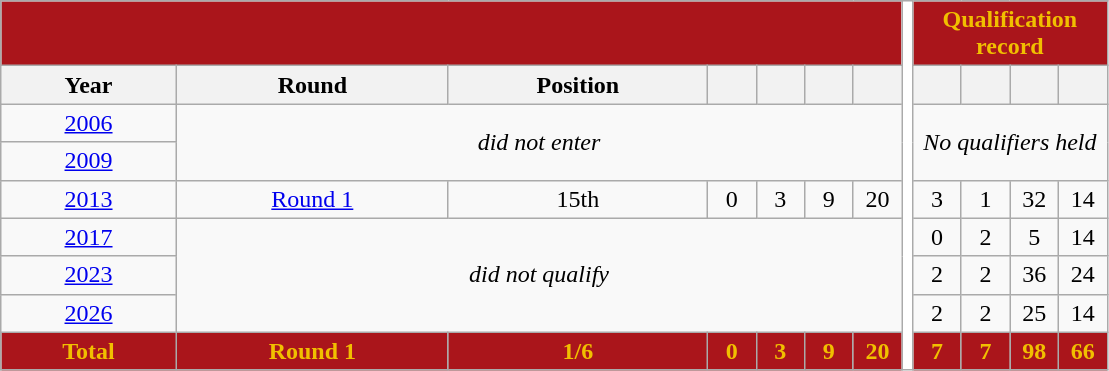<table class="wikitable" style="text-align: center;">
<tr>
<th style="background:#AA151B;" colspan="7"><a href='#'></a></th>
<th style="background:white; width:1%;" rowspan="9"></th>
<th style="background:#AA151B; color:#F1BF00;" colspan="5">Qualification record</th>
</tr>
<tr>
<th>Year</th>
<th>Round</th>
<th>Position</th>
<th width=25></th>
<th width=25></th>
<th width=25></th>
<th width=25></th>
<th width=25></th>
<th width=25></th>
<th width=25></th>
<th width=25></th>
</tr>
<tr>
<td><a href='#'>2006</a></td>
<td colspan=6 rowspan=2 align=center><em>did not enter</em></td>
<td colspan=4 rowspan=2 align=center><em>No qualifiers held</em></td>
</tr>
<tr>
<td><a href='#'>2009</a></td>
</tr>
<tr>
<td> <a href='#'>2013</a></td>
<td><a href='#'>Round 1</a></td>
<td>15th</td>
<td>0</td>
<td>3</td>
<td>9</td>
<td>20</td>
<td>3</td>
<td>1</td>
<td>32</td>
<td>14</td>
</tr>
<tr>
<td><a href='#'>2017</a></td>
<td colspan=6 rowspan=3 align=center><em>did not qualify</em></td>
<td>0</td>
<td>2</td>
<td>5</td>
<td>14</td>
</tr>
<tr>
<td><a href='#'>2023</a></td>
<td>2</td>
<td>2</td>
<td>36</td>
<td>24</td>
</tr>
<tr>
<td><a href='#'>2026</a></td>
<td>2</td>
<td>2</td>
<td>25</td>
<td>14</td>
</tr>
<tr>
<th style="color:#F1BF00; background:#AA151B;"><strong>Total</strong></th>
<th style="color:#F1BF00; background:#AA151B;"><strong>Round 1</strong></th>
<th style="color:#F1BF00; background:#AA151B;"><strong>1/6</strong></th>
<th style="color:#F1BF00; background:#AA151B;"><strong>0</strong></th>
<th style="color:#F1BF00; background:#AA151B;"><strong>3</strong></th>
<th style="color:#F1BF00; background:#AA151B;"><strong>9</strong></th>
<th style="color:#F1BF00; background:#AA151B;"><strong>20</strong></th>
<th style="color:#F1BF00; background:#AA151B;"><strong>7</strong></th>
<th style="color:#F1BF00; background:#AA151B;"><strong>7</strong></th>
<th style="color:#F1BF00; background:#AA151B;"><strong>98</strong></th>
<th style="color:#F1BF00; background:#AA151B;"><strong>66</strong></th>
</tr>
</table>
